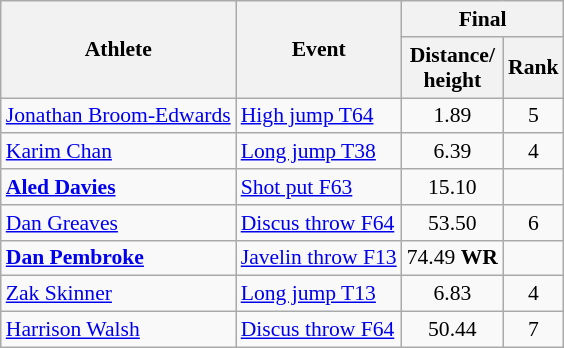<table class=wikitable style="font-size:90%">
<tr>
<th rowspan="2">Athlete</th>
<th rowspan="2">Event</th>
<th colspan="2">Final</th>
</tr>
<tr>
<th>Distance/<br>height</th>
<th>Rank</th>
</tr>
<tr style="text-align:center">
<td style="text-align:left"><a href='#'>Jonathan Broom-Edwards</a></td>
<td style="text-align:left"><a href='#'>High jump T64</a></td>
<td>1.89</td>
<td>5</td>
</tr>
<tr style="text-align:center">
<td style="text-align:left"><a href='#'>Karim Chan</a></td>
<td style="text-align:left"><a href='#'>Long jump T38</a></td>
<td>6.39</td>
<td>4</td>
</tr>
<tr style="text-align:center">
<td style="text-align:left"><strong><a href='#'>Aled Davies</a></strong></td>
<td style="text-align:left"><a href='#'>Shot put F63</a></td>
<td>15.10</td>
<td></td>
</tr>
<tr style="text-align:center">
<td style="text-align:left"><a href='#'>Dan Greaves</a></td>
<td style="text-align:left"><a href='#'>Discus throw F64</a></td>
<td>53.50</td>
<td>6</td>
</tr>
<tr style="text-align:center">
<td style="text-align:left"><strong><a href='#'>Dan Pembroke</a></strong></td>
<td style="text-align:left"><a href='#'>Javelin throw F13</a></td>
<td>74.49 <strong>WR</strong></td>
<td></td>
</tr>
<tr style="text-align:center">
<td style="text-align:left"><a href='#'>Zak Skinner</a></td>
<td style="text-align:left"><a href='#'>Long jump T13</a></td>
<td>6.83</td>
<td>4</td>
</tr>
<tr style="text-align:center">
<td style="text-align:left"><a href='#'>Harrison Walsh</a></td>
<td style="text-align:left"><a href='#'>Discus throw F64</a></td>
<td>50.44</td>
<td>7</td>
</tr>
</table>
